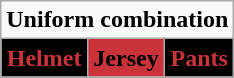<table class="wikitable"  style="display: inline-table;">
<tr>
<td align="center" Colspan="3"><strong>Uniform combination</strong></td>
</tr>
<tr align="center">
<td style="background:#000000; color:#cb333b"><strong>Helmet</strong></td>
<td style="background:#cb333b; color:#000000"><strong>Jersey</strong></td>
<td style="background:#000000; color:#cb333b"><strong>Pants</strong></td>
</tr>
</table>
